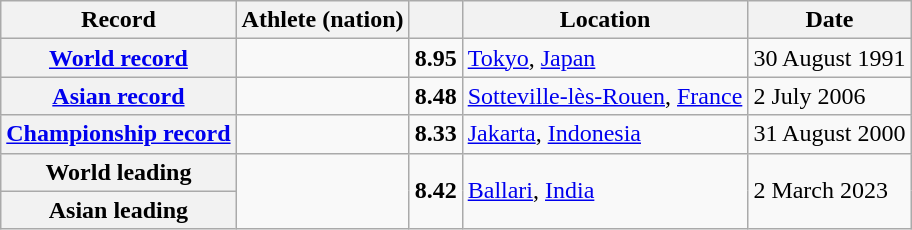<table class="wikitable">
<tr>
<th scope="col">Record</th>
<th scope="col">Athlete (nation)</th>
<th scope="col"></th>
<th scope="col">Location</th>
<th scope="col">Date</th>
</tr>
<tr>
<th scope="row"><a href='#'>World record</a></th>
<td></td>
<td align="center"><strong>8.95</strong></td>
<td><a href='#'>Tokyo</a>, <a href='#'>Japan</a></td>
<td>30 August 1991</td>
</tr>
<tr>
<th scope="row"><a href='#'>Asian record</a></th>
<td></td>
<td align="center"><strong>8.48</strong></td>
<td><a href='#'>Sotteville-lès-Rouen</a>, <a href='#'>France</a></td>
<td>2 July 2006</td>
</tr>
<tr>
<th><a href='#'>Championship record</a></th>
<td></td>
<td align="center"><strong>8.33</strong></td>
<td><a href='#'>Jakarta</a>, <a href='#'>Indonesia</a></td>
<td>31 August 2000</td>
</tr>
<tr>
<th scope="row">World leading</th>
<td rowspan="2"></td>
<td rowspan="2" align="center"><strong>8.42</strong></td>
<td rowspan="2"><a href='#'>Ballari</a>, <a href='#'>India</a></td>
<td rowspan="2">2 March 2023</td>
</tr>
<tr>
<th scope="row">Asian leading</th>
</tr>
</table>
